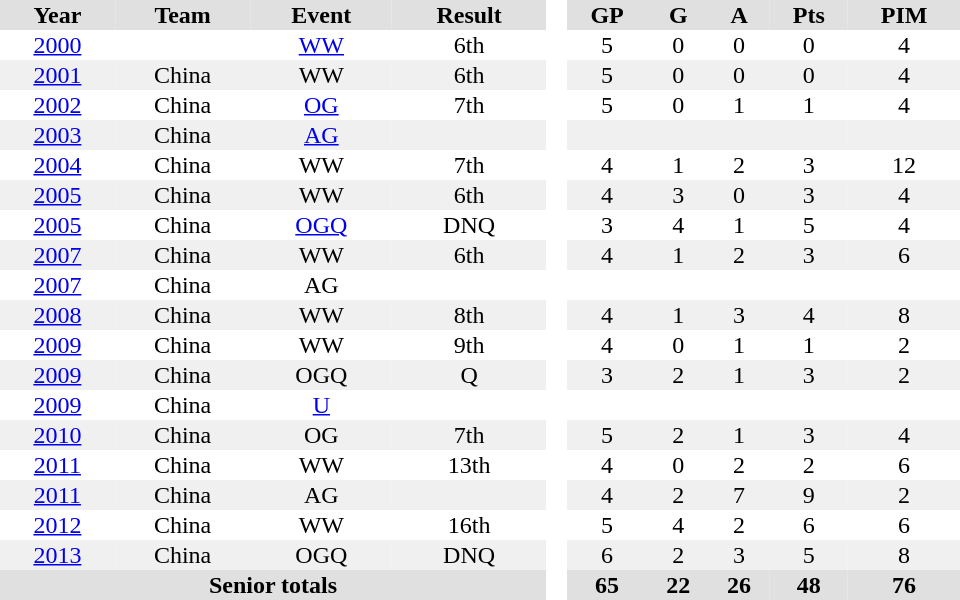<table border="0" cellpadding="1" cellspacing="0" style="text-align:center; width:40em">
<tr ALIGN="centre" bgcolor="#e0e0e0">
<th>Year</th>
<th>Team</th>
<th>Event</th>
<th>Result</th>
<th rowspan="99" bgcolor="#ffffff"> </th>
<th>GP</th>
<th>G</th>
<th>A</th>
<th>Pts</th>
<th>PIM</th>
</tr>
<tr>
<td><a href='#'>2000</a></td>
<td></td>
<td><a href='#'>WW</a></td>
<td>6th</td>
<td>5</td>
<td>0</td>
<td>0</td>
<td>0</td>
<td>4</td>
</tr>
<tr bgcolor="#f0f0f0">
<td><a href='#'>2001</a></td>
<td>China</td>
<td>WW</td>
<td>6th</td>
<td>5</td>
<td>0</td>
<td>0</td>
<td>0</td>
<td>4</td>
</tr>
<tr>
<td><a href='#'>2002</a></td>
<td>China</td>
<td><a href='#'>OG</a></td>
<td>7th</td>
<td>5</td>
<td>0</td>
<td>1</td>
<td>1</td>
<td>4</td>
</tr>
<tr bgcolor="#f0f0f0">
<td><a href='#'>2003</a></td>
<td>China</td>
<td><a href='#'>AG</a></td>
<td></td>
<td></td>
<td></td>
<td></td>
<td></td>
<td></td>
</tr>
<tr>
<td><a href='#'>2004</a></td>
<td>China</td>
<td>WW</td>
<td>7th</td>
<td>4</td>
<td>1</td>
<td>2</td>
<td>3</td>
<td>12</td>
</tr>
<tr bgcolor="#f0f0f0">
<td><a href='#'>2005</a></td>
<td>China</td>
<td>WW</td>
<td>6th</td>
<td>4</td>
<td>3</td>
<td>0</td>
<td>3</td>
<td>4</td>
</tr>
<tr>
<td><a href='#'>2005</a></td>
<td>China</td>
<td><a href='#'>OGQ</a></td>
<td>DNQ</td>
<td>3</td>
<td>4</td>
<td>1</td>
<td>5</td>
<td>4</td>
</tr>
<tr bgcolor="#f0f0f0">
<td><a href='#'>2007</a></td>
<td>China</td>
<td>WW</td>
<td>6th</td>
<td>4</td>
<td>1</td>
<td>2</td>
<td>3</td>
<td>6</td>
</tr>
<tr>
<td><a href='#'>2007</a></td>
<td>China</td>
<td>AG</td>
<td></td>
<td></td>
<td></td>
<td></td>
<td></td>
<td></td>
</tr>
<tr bgcolor="#f0f0f0">
<td><a href='#'>2008</a></td>
<td>China</td>
<td>WW</td>
<td>8th</td>
<td>4</td>
<td>1</td>
<td>3</td>
<td>4</td>
<td>8</td>
</tr>
<tr>
<td><a href='#'>2009</a></td>
<td>China</td>
<td>WW</td>
<td>9th</td>
<td>4</td>
<td>0</td>
<td>1</td>
<td>1</td>
<td>2</td>
</tr>
<tr bgcolor="#f0f0f0">
<td><a href='#'>2009</a></td>
<td>China</td>
<td>OGQ</td>
<td>Q</td>
<td>3</td>
<td>2</td>
<td>1</td>
<td>3</td>
<td>2</td>
</tr>
<tr>
<td><a href='#'>2009</a></td>
<td>China</td>
<td><a href='#'>U</a></td>
<td></td>
<td></td>
<td></td>
<td></td>
<td></td>
<td></td>
</tr>
<tr bgcolor="#f0f0f0">
<td><a href='#'>2010</a></td>
<td>China</td>
<td>OG</td>
<td>7th</td>
<td>5</td>
<td>2</td>
<td>1</td>
<td>3</td>
<td>4</td>
</tr>
<tr>
<td><a href='#'>2011</a></td>
<td>China</td>
<td>WW</td>
<td>13th</td>
<td>4</td>
<td>0</td>
<td>2</td>
<td>2</td>
<td>6</td>
</tr>
<tr bgcolor="#f0f0f0">
<td><a href='#'>2011</a></td>
<td>China</td>
<td>AG</td>
<td></td>
<td>4</td>
<td>2</td>
<td>7</td>
<td>9</td>
<td>2</td>
</tr>
<tr>
<td><a href='#'>2012</a></td>
<td>China</td>
<td>WW</td>
<td>16th</td>
<td>5</td>
<td>4</td>
<td>2</td>
<td>6</td>
<td>6</td>
</tr>
<tr bgcolor="#f0f0f0">
<td><a href='#'>2013</a></td>
<td>China</td>
<td>OGQ</td>
<td>DNQ</td>
<td>6</td>
<td>2</td>
<td>3</td>
<td>5</td>
<td>8</td>
</tr>
<tr align="centre" bgcolor="#e0e0e0">
<th colspan="4">Senior totals</th>
<th>65</th>
<th>22</th>
<th>26</th>
<th>48</th>
<th>76</th>
</tr>
</table>
